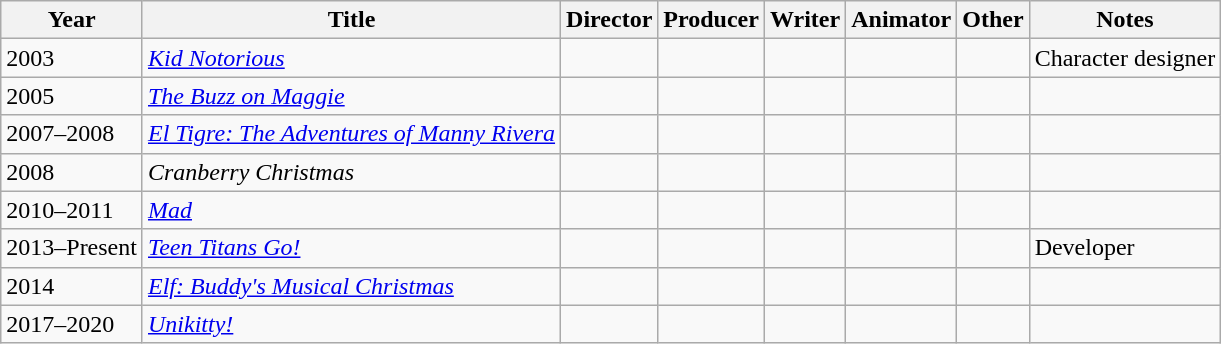<table class="wikitable">
<tr>
<th>Year</th>
<th>Title</th>
<th>Director</th>
<th>Producer</th>
<th>Writer</th>
<th>Animator</th>
<th>Other</th>
<th>Notes</th>
</tr>
<tr>
<td>2003</td>
<td><em><a href='#'>Kid Notorious</a></em></td>
<td></td>
<td></td>
<td></td>
<td></td>
<td></td>
<td>Character designer</td>
</tr>
<tr>
<td>2005</td>
<td><em><a href='#'>The Buzz on Maggie</a></em></td>
<td></td>
<td></td>
<td></td>
<td></td>
<td></td>
<td></td>
</tr>
<tr>
<td>2007–2008</td>
<td><em><a href='#'>El Tigre: The Adventures of Manny Rivera</a></em></td>
<td></td>
<td></td>
<td></td>
<td></td>
<td></td>
<td></td>
</tr>
<tr>
<td>2008</td>
<td><em>Cranberry Christmas</em></td>
<td></td>
<td></td>
<td></td>
<td></td>
<td></td>
<td></td>
</tr>
<tr>
<td>2010–2011</td>
<td><em><a href='#'>Mad</a></em></td>
<td></td>
<td></td>
<td></td>
<td></td>
<td></td>
<td></td>
</tr>
<tr>
<td>2013–Present</td>
<td><em><a href='#'>Teen Titans Go!</a></em></td>
<td></td>
<td></td>
<td></td>
<td></td>
<td></td>
<td>Developer</td>
</tr>
<tr>
<td>2014</td>
<td><em><a href='#'>Elf: Buddy's Musical Christmas</a></em></td>
<td></td>
<td></td>
<td></td>
<td></td>
<td></td>
<td></td>
</tr>
<tr>
<td>2017–2020</td>
<td><em><a href='#'>Unikitty!</a></em></td>
<td></td>
<td></td>
<td></td>
<td></td>
<td></td>
<td></td>
</tr>
</table>
